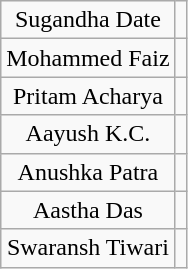<table class="wikitable plainrowheaders" style="text-align:center">
<tr>
<td>Sugandha Date</td>
<td></td>
</tr>
<tr>
<td>Mohammed Faiz</td>
<td></td>
</tr>
<tr>
<td>Pritam Acharya</td>
<td></td>
</tr>
<tr>
<td>Aayush K.C.</td>
<td></td>
</tr>
<tr>
<td>Anushka Patra</td>
<td></td>
</tr>
<tr>
<td>Aastha Das</td>
<td></td>
</tr>
<tr>
<td>Swaransh Tiwari</td>
<td></td>
</tr>
</table>
